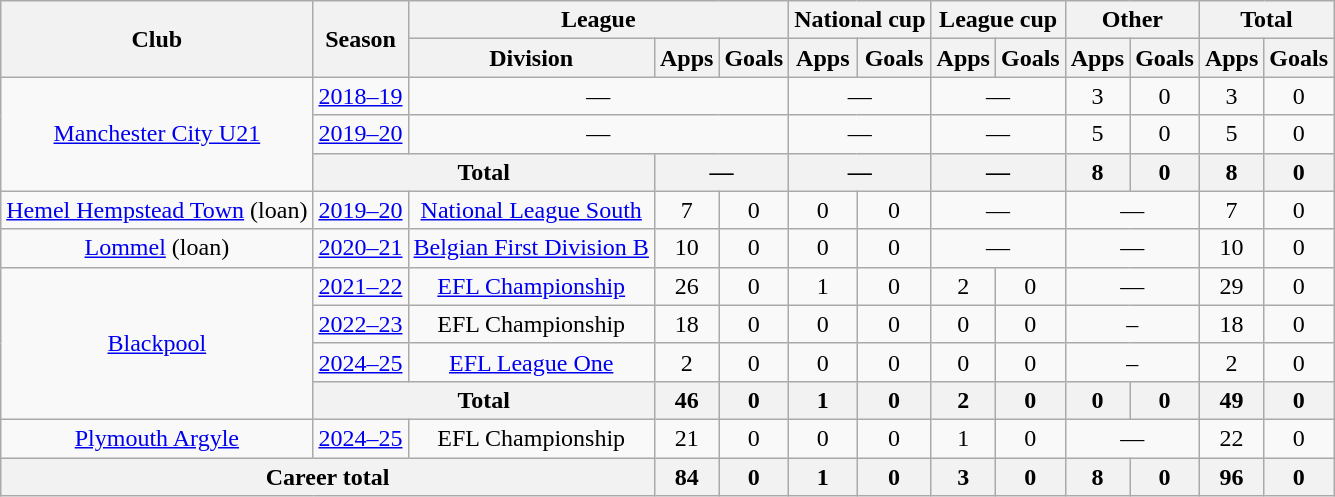<table class="wikitable" style="text-align:center">
<tr>
<th rowspan="2">Club</th>
<th rowspan="2">Season</th>
<th colspan="3">League</th>
<th colspan="2">National cup</th>
<th colspan="2">League cup</th>
<th colspan="2">Other</th>
<th colspan="2">Total</th>
</tr>
<tr>
<th>Division</th>
<th>Apps</th>
<th>Goals</th>
<th>Apps</th>
<th>Goals</th>
<th>Apps</th>
<th>Goals</th>
<th>Apps</th>
<th>Goals</th>
<th>Apps</th>
<th>Goals</th>
</tr>
<tr>
<td rowspan="3"><a href='#'>Manchester City U21</a></td>
<td><a href='#'>2018–19</a></td>
<td colspan="3">—</td>
<td colspan="2">—</td>
<td colspan="2">—</td>
<td>3</td>
<td>0</td>
<td>3</td>
<td>0</td>
</tr>
<tr>
<td><a href='#'>2019–20</a></td>
<td colspan="3">—</td>
<td colspan="2">—</td>
<td colspan="2">—</td>
<td>5</td>
<td>0</td>
<td>5</td>
<td>0</td>
</tr>
<tr>
<th colspan="2">Total</th>
<th colspan="2">—</th>
<th colspan="2">—</th>
<th colspan="2">—</th>
<th>8</th>
<th>0</th>
<th>8</th>
<th>0</th>
</tr>
<tr>
<td><a href='#'>Hemel Hempstead Town</a> (loan)</td>
<td><a href='#'>2019–20</a></td>
<td><a href='#'>National League South</a></td>
<td>7</td>
<td>0</td>
<td>0</td>
<td>0</td>
<td colspan="2">—</td>
<td colspan="2">—</td>
<td>7</td>
<td>0</td>
</tr>
<tr>
<td><a href='#'>Lommel</a> (loan)</td>
<td><a href='#'>2020–21</a></td>
<td><a href='#'>Belgian First Division B</a></td>
<td>10</td>
<td>0</td>
<td>0</td>
<td>0</td>
<td colspan="2">—</td>
<td colspan="2">—</td>
<td>10</td>
<td>0</td>
</tr>
<tr>
<td rowspan="4"><a href='#'>Blackpool</a></td>
<td><a href='#'>2021–22</a></td>
<td><a href='#'>EFL Championship</a></td>
<td>26</td>
<td>0</td>
<td>1</td>
<td>0</td>
<td>2</td>
<td>0</td>
<td colspan="2">—</td>
<td>29</td>
<td>0</td>
</tr>
<tr>
<td><a href='#'>2022–23</a></td>
<td>EFL Championship</td>
<td>18</td>
<td>0</td>
<td>0</td>
<td>0</td>
<td>0</td>
<td>0</td>
<td colspan="2">–</td>
<td>18</td>
<td>0</td>
</tr>
<tr>
<td><a href='#'>2024–25</a></td>
<td><a href='#'>EFL League One</a></td>
<td>2</td>
<td>0</td>
<td>0</td>
<td>0</td>
<td>0</td>
<td>0</td>
<td colspan="2">–</td>
<td>2</td>
<td>0</td>
</tr>
<tr>
<th colspan="2">Total</th>
<th>46</th>
<th>0</th>
<th>1</th>
<th>0</th>
<th>2</th>
<th>0</th>
<th>0</th>
<th>0</th>
<th>49</th>
<th>0</th>
</tr>
<tr>
<td><a href='#'>Plymouth Argyle</a></td>
<td><a href='#'>2024–25</a></td>
<td>EFL Championship</td>
<td>21</td>
<td>0</td>
<td>0</td>
<td>0</td>
<td>1</td>
<td>0</td>
<td colspan="2">—</td>
<td>22</td>
<td>0</td>
</tr>
<tr>
<th colspan="3">Career total</th>
<th>84</th>
<th>0</th>
<th>1</th>
<th>0</th>
<th>3</th>
<th>0</th>
<th>8</th>
<th>0</th>
<th>96</th>
<th>0</th>
</tr>
</table>
